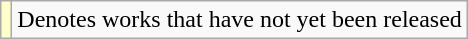<table class="wikitable">
<tr>
<td style="background:#FFFFCC;"></td>
<td>Denotes works that have not yet been released</td>
</tr>
</table>
